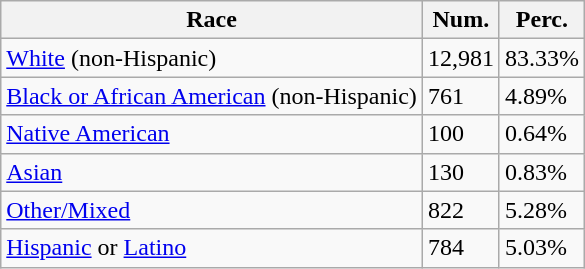<table class="wikitable">
<tr>
<th>Race</th>
<th>Num.</th>
<th>Perc.</th>
</tr>
<tr>
<td><a href='#'>White</a> (non-Hispanic)</td>
<td>12,981</td>
<td>83.33%</td>
</tr>
<tr>
<td><a href='#'>Black or African American</a> (non-Hispanic)</td>
<td>761</td>
<td>4.89%</td>
</tr>
<tr>
<td><a href='#'>Native American</a></td>
<td>100</td>
<td>0.64%</td>
</tr>
<tr>
<td><a href='#'>Asian</a></td>
<td>130</td>
<td>0.83%</td>
</tr>
<tr>
<td><a href='#'>Other/Mixed</a></td>
<td>822</td>
<td>5.28%</td>
</tr>
<tr>
<td><a href='#'>Hispanic</a> or <a href='#'>Latino</a></td>
<td>784</td>
<td>5.03%</td>
</tr>
</table>
